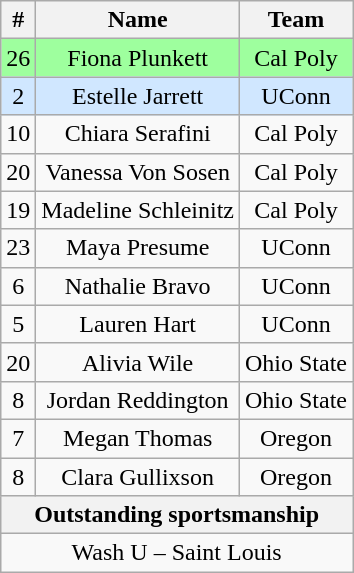<table class="wikitable" style="text-align:center">
<tr>
<th>#</th>
<th>Name</th>
<th>Team</th>
</tr>
<tr bgcolor="#9eff9e">
<td>26</td>
<td>Fiona Plunkett</td>
<td>Cal Poly</td>
</tr>
<tr style="background:#d0e7ff">
<td>2</td>
<td>Estelle Jarrett</td>
<td>UConn</td>
</tr>
<tr>
<td>10</td>
<td>Chiara Serafini</td>
<td>Cal Poly</td>
</tr>
<tr>
<td>20</td>
<td>Vanessa Von Sosen</td>
<td>Cal Poly</td>
</tr>
<tr>
<td>19</td>
<td>Madeline Schleinitz</td>
<td>Cal Poly</td>
</tr>
<tr>
<td>23</td>
<td>Maya Presume</td>
<td>UConn</td>
</tr>
<tr>
<td>6</td>
<td>Nathalie Bravo</td>
<td>UConn</td>
</tr>
<tr>
<td>5</td>
<td>Lauren Hart</td>
<td>UConn</td>
</tr>
<tr>
<td>20</td>
<td>Alivia Wile</td>
<td>Ohio State</td>
</tr>
<tr>
<td>8</td>
<td>Jordan Reddington</td>
<td>Ohio State</td>
</tr>
<tr>
<td>7</td>
<td>Megan Thomas</td>
<td>Oregon</td>
</tr>
<tr>
<td>8</td>
<td>Clara Gullixson</td>
<td>Oregon</td>
</tr>
<tr>
<th colspan="3">Outstanding sportsmanship</th>
</tr>
<tr>
<td colspan="3">Wash U – Saint Louis</td>
</tr>
</table>
